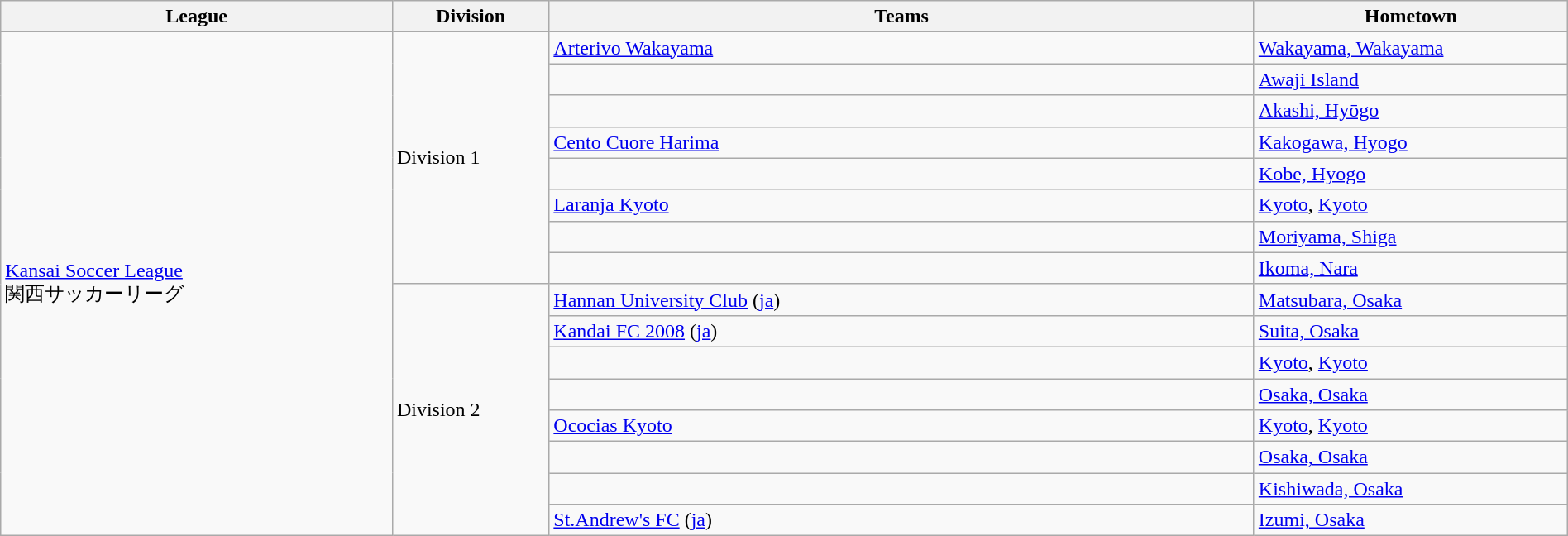<table class="wikitable" width=100%>
<tr>
<th width=25%>League</th>
<th width=10%>Division</th>
<th width=45%>Teams</th>
<th width=20%>Hometown</th>
</tr>
<tr>
<td rowspan="16"><a href='#'>Kansai Soccer League</a><br>関西サッカーリーグ</td>
<td rowspan="8">Division 1</td>
<td><a href='#'>Arterivo Wakayama</a></td>
<td><a href='#'>Wakayama, Wakayama</a></td>
</tr>
<tr>
<td></td>
<td><a href='#'>Awaji Island</a></td>
</tr>
<tr>
<td></td>
<td><a href='#'>Akashi, Hyōgo</a></td>
</tr>
<tr>
<td><a href='#'>Cento Cuore Harima</a></td>
<td><a href='#'>Kakogawa, Hyogo</a></td>
</tr>
<tr>
<td> </td>
<td><a href='#'>Kobe, Hyogo</a></td>
</tr>
<tr>
<td><a href='#'>Laranja Kyoto</a> </td>
<td><a href='#'>Kyoto</a>, <a href='#'>Kyoto</a></td>
</tr>
<tr>
<td></td>
<td><a href='#'>Moriyama, Shiga</a></td>
</tr>
<tr>
<td></td>
<td><a href='#'>Ikoma, Nara</a></td>
</tr>
<tr>
<td rowspan="8">Division 2</td>
<td><a href='#'>Hannan University Club</a> (<a href='#'>ja</a>) </td>
<td><a href='#'>Matsubara, Osaka</a></td>
</tr>
<tr>
<td><a href='#'>Kandai FC 2008</a> (<a href='#'>ja</a>) </td>
<td><a href='#'>Suita, Osaka</a></td>
</tr>
<tr>
<td></td>
<td><a href='#'>Kyoto</a>, <a href='#'>Kyoto</a></td>
</tr>
<tr>
<td></td>
<td><a href='#'>Osaka, Osaka</a></td>
</tr>
<tr>
<td><a href='#'>Ococias Kyoto</a></td>
<td><a href='#'>Kyoto</a>, <a href='#'>Kyoto</a></td>
</tr>
<tr>
<td></td>
<td><a href='#'>Osaka, Osaka</a></td>
</tr>
<tr>
<td> </td>
<td><a href='#'>Kishiwada, Osaka</a></td>
</tr>
<tr>
<td><a href='#'>St.Andrew's FC</a> (<a href='#'>ja</a>)</td>
<td><a href='#'>Izumi, Osaka</a></td>
</tr>
</table>
